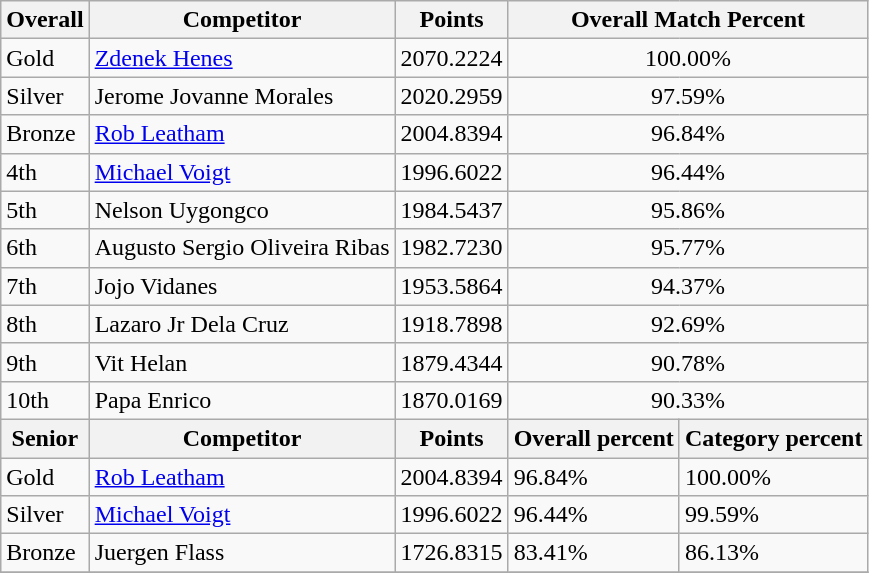<table class="wikitable" style="text-align: left;">
<tr>
<th>Overall</th>
<th>Competitor</th>
<th>Points</th>
<th colspan="2">Overall Match Percent</th>
</tr>
<tr>
<td> Gold</td>
<td><a href='#'>Zdenek Henes</a></td>
<td>2070.2224</td>
<td colspan="2" style="text-align: center;">100.00%</td>
</tr>
<tr>
<td> Silver</td>
<td>Jerome Jovanne Morales</td>
<td>2020.2959</td>
<td colspan="2" style="text-align: center;">97.59%</td>
</tr>
<tr>
<td> Bronze</td>
<td><a href='#'>Rob Leatham</a></td>
<td>2004.8394</td>
<td colspan="2" style="text-align: center;">96.84%</td>
</tr>
<tr>
<td>4th</td>
<td><a href='#'>Michael Voigt</a></td>
<td>1996.6022</td>
<td colspan="2" style="text-align: center;">96.44%</td>
</tr>
<tr>
<td>5th</td>
<td>Nelson Uygongco</td>
<td>1984.5437</td>
<td colspan="2" style="text-align: center;">95.86%</td>
</tr>
<tr>
<td>6th</td>
<td>Augusto Sergio Oliveira Ribas</td>
<td>1982.7230</td>
<td colspan="2" style="text-align: center;">95.77%</td>
</tr>
<tr>
<td>7th</td>
<td>Jojo Vidanes</td>
<td>1953.5864</td>
<td colspan="2" style="text-align: center;">94.37%</td>
</tr>
<tr>
<td>8th</td>
<td>Lazaro Jr Dela Cruz</td>
<td>1918.7898</td>
<td colspan="2" style="text-align: center;">92.69%</td>
</tr>
<tr>
<td>9th</td>
<td>Vit Helan</td>
<td>1879.4344</td>
<td colspan="2" style="text-align: center;">90.78%</td>
</tr>
<tr>
<td>10th</td>
<td>Papa Enrico</td>
<td>1870.0169</td>
<td colspan="2" style="text-align: center;">90.33%</td>
</tr>
<tr>
<th>Senior</th>
<th>Competitor</th>
<th>Points</th>
<th>Overall percent</th>
<th>Category percent</th>
</tr>
<tr>
<td> Gold</td>
<td><a href='#'>Rob Leatham</a></td>
<td>2004.8394</td>
<td>96.84%</td>
<td>100.00%</td>
</tr>
<tr>
<td> Silver</td>
<td><a href='#'>Michael Voigt</a></td>
<td>1996.6022</td>
<td>96.44%</td>
<td>99.59%</td>
</tr>
<tr>
<td> Bronze</td>
<td>Juergen Flass</td>
<td>1726.8315</td>
<td>83.41%</td>
<td>86.13%</td>
</tr>
<tr>
</tr>
</table>
